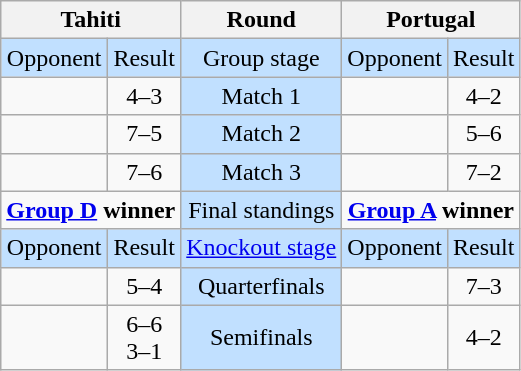<table class="wikitable" style="text-align:center">
<tr>
<th colspan=2> Tahiti</th>
<th>Round</th>
<th colspan=2> Portugal</th>
</tr>
<tr style="background:#c1e0ff">
<td>Opponent</td>
<td>Result</td>
<td>Group stage</td>
<td>Opponent</td>
<td>Result</td>
</tr>
<tr>
<td align=left></td>
<td>4–3</td>
<td style="background:#c1e0ff;">Match 1</td>
<td align=left></td>
<td>4–2</td>
</tr>
<tr>
<td align=left></td>
<td>7–5</td>
<td style="background:#c1e0ff;">Match 2</td>
<td align=left></td>
<td>5–6</td>
</tr>
<tr>
<td align=left></td>
<td>7–6</td>
<td style="background:#c1e0ff;">Match 3</td>
<td align=left></td>
<td>7–2</td>
</tr>
<tr>
<td colspan=2 valign=top><strong><a href='#'>Group D</a> winner</strong><br></td>
<td style="background:#c1e0ff">Final standings</td>
<td colspan=2 valign=top><strong><a href='#'>Group A</a> winner</strong><br></td>
</tr>
<tr style="background:#c1e0ff">
<td>Opponent</td>
<td>Result</td>
<td><a href='#'>Knockout stage</a></td>
<td>Opponent</td>
<td>Result</td>
</tr>
<tr>
<td align=left></td>
<td>5–4</td>
<td style="background:#c1e0ff;">Quarterfinals</td>
<td align=left></td>
<td>7–3</td>
</tr>
<tr>
<td align=left></td>
<td>6–6 <small></small> <br> 3–1 <small></small></td>
<td style="background:#c1e0ff;">Semifinals</td>
<td align=left></td>
<td>4–2</td>
</tr>
</table>
